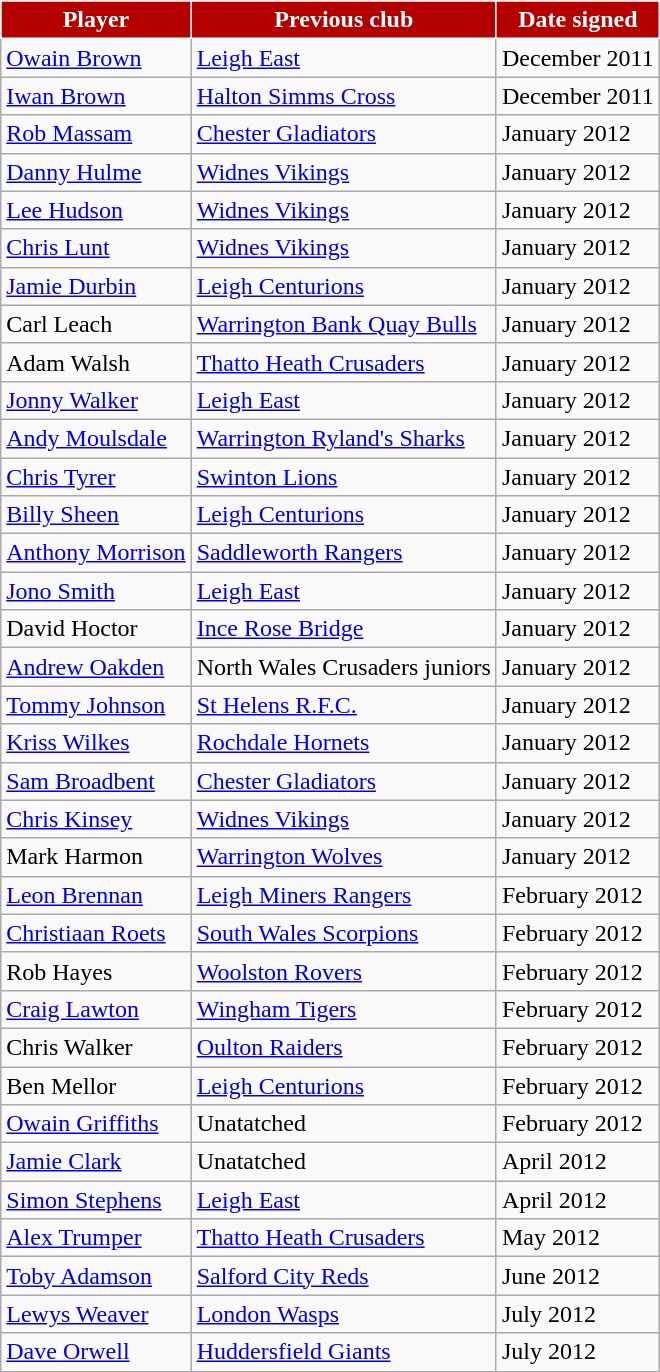<table class="wikitable">
<tr>
<th scope="col" style="background:#B50000; color:white; border:solid white 1px">Player</th>
<th scope="col" style="background:#B50000; color:white; border:solid white 1px">Previous club</th>
<th scope="col" style="background:#B50000; color:white; border:solid white 1px">Date signed</th>
</tr>
<tr>
<td> <a href='#'>Owain Brown</a></td>
<td><a href='#'>Leigh East</a></td>
<td>December 2011 </td>
</tr>
<tr>
<td> <a href='#'>Iwan Brown</a></td>
<td><a href='#'>Halton Simms Cross</a></td>
<td>December 2011 </td>
</tr>
<tr>
<td> <a href='#'>Rob Massam</a></td>
<td><a href='#'>Chester Gladiators</a></td>
<td>January 2012 </td>
</tr>
<tr>
<td> <a href='#'>Danny Hulme</a></td>
<td><a href='#'>Widnes Vikings</a></td>
<td>January 2012 </td>
</tr>
<tr>
<td> <a href='#'>Lee Hudson</a></td>
<td><a href='#'>Widnes Vikings</a></td>
<td>January 2012 </td>
</tr>
<tr>
<td> <a href='#'>Chris Lunt</a></td>
<td><a href='#'>Widnes Vikings</a></td>
<td>January 2012 </td>
</tr>
<tr>
<td> <a href='#'>Jamie Durbin</a></td>
<td><a href='#'>Leigh Centurions</a></td>
<td>January 2012 </td>
</tr>
<tr>
<td> Carl Leach</td>
<td><a href='#'>Warrington Bank Quay Bulls</a></td>
<td>January 2012 </td>
</tr>
<tr>
<td> Adam Walsh</td>
<td><a href='#'>Thatto Heath Crusaders</a></td>
<td>January 2012 </td>
</tr>
<tr>
<td> <a href='#'>Jonny Walker</a></td>
<td><a href='#'>Leigh East</a></td>
<td>January 2012 </td>
</tr>
<tr>
<td> <a href='#'>Andy Moulsdale</a></td>
<td><a href='#'>Warrington Ryland's Sharks</a></td>
<td>January 2012 </td>
</tr>
<tr>
<td> <a href='#'>Chris Tyrer</a></td>
<td><a href='#'>Swinton Lions</a></td>
<td>January 2012 </td>
</tr>
<tr>
<td> <a href='#'>Billy Sheen</a></td>
<td><a href='#'>Leigh Centurions</a></td>
<td>January 2012 </td>
</tr>
<tr>
<td> <a href='#'>Anthony Morrison</a></td>
<td><a href='#'>Saddleworth Rangers</a></td>
<td>January 2012 </td>
</tr>
<tr>
<td> <a href='#'>Jono Smith</a></td>
<td><a href='#'>Leigh East</a></td>
<td>January 2012 </td>
</tr>
<tr>
<td> David Hoctor</td>
<td><a href='#'>Ince Rose Bridge</a></td>
<td>January 2012 </td>
</tr>
<tr>
<td> <a href='#'>Andrew Oakden</a></td>
<td>North Wales Crusaders juniors</td>
<td>January 2012 </td>
</tr>
<tr>
<td> <a href='#'>Tommy Johnson</a></td>
<td><a href='#'>St Helens R.F.C.</a></td>
<td>January 2012 </td>
</tr>
<tr>
<td> <a href='#'>Kriss Wilkes</a></td>
<td><a href='#'>Rochdale Hornets</a></td>
<td>January 2012 </td>
</tr>
<tr>
<td> <a href='#'>Sam Broadbent</a></td>
<td><a href='#'>Chester Gladiators</a></td>
<td>January 2012 </td>
</tr>
<tr>
<td> <a href='#'>Chris Kinsey</a></td>
<td><a href='#'>Widnes Vikings</a></td>
<td>January 2012 </td>
</tr>
<tr>
<td> Mark Harmon</td>
<td><a href='#'>Warrington Wolves</a></td>
<td>January 2012 </td>
</tr>
<tr>
<td> <a href='#'>Leon Brennan</a></td>
<td><a href='#'>Leigh Miners Rangers</a></td>
<td>February 2012 </td>
</tr>
<tr>
<td> <a href='#'>Christiaan Roets</a></td>
<td><a href='#'>South Wales Scorpions</a></td>
<td>February 2012 </td>
</tr>
<tr>
<td> Rob Hayes</td>
<td><a href='#'>Woolston Rovers</a></td>
<td>February 2012 </td>
</tr>
<tr>
<td> <a href='#'>Craig Lawton</a></td>
<td><a href='#'>Wingham Tigers</a></td>
<td>February 2012 </td>
</tr>
<tr>
<td> Chris Walker</td>
<td><a href='#'>Oulton Raiders</a></td>
<td>February 2012 </td>
</tr>
<tr>
<td> Ben Mellor</td>
<td><a href='#'>Leigh Centurions</a></td>
<td>February 2012 </td>
</tr>
<tr>
<td> <a href='#'>Owain Griffiths</a></td>
<td>Unatatched</td>
<td>February 2012</td>
</tr>
<tr>
<td> <a href='#'>Jamie Clark</a></td>
<td>Unatatched</td>
<td>April 2012</td>
</tr>
<tr>
<td> <a href='#'>Simon Stephens</a></td>
<td><a href='#'>Leigh East</a></td>
<td>April 2012 </td>
</tr>
<tr>
<td> <a href='#'>Alex Trumper</a></td>
<td><a href='#'>Thatto Heath Crusaders</a></td>
<td>May 2012 </td>
</tr>
<tr>
<td> <a href='#'>Toby Adamson</a></td>
<td><a href='#'>Salford City Reds</a></td>
<td>June 2012 </td>
</tr>
<tr>
<td> <a href='#'>Lewys Weaver</a></td>
<td><a href='#'>London Wasps</a></td>
<td>July 2012 </td>
</tr>
<tr>
<td> <a href='#'>Dave Orwell</a></td>
<td><a href='#'>Huddersfield Giants</a></td>
<td>July 2012</td>
</tr>
</table>
